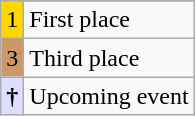<table class="wikitable">
<tr>
</tr>
<tr>
<td style="text-align:center; background-color:#FFD700;">1</td>
<td>First place</td>
</tr>
<tr>
<td style="text-align:center; background-color:#C96;">3</td>
<td>Third place</td>
</tr>
<tr>
<td style="text-align:center; background-color:#DDF;"><strong>†</strong></td>
<td>Upcoming event</td>
</tr>
</table>
